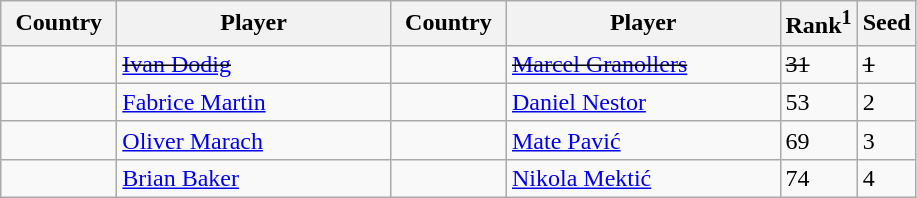<table class="sortable wikitable">
<tr>
<th width="70">Country</th>
<th width="175">Player</th>
<th width="70">Country</th>
<th width="175">Player</th>
<th>Rank<sup>1</sup></th>
<th>Seed</th>
</tr>
<tr>
<td><s></s></td>
<td><s><a href='#'>Ivan Dodig</a></s></td>
<td><s></s></td>
<td><s><a href='#'>Marcel Granollers</a></s></td>
<td><s>31</s></td>
<td><s>1</s></td>
</tr>
<tr>
<td></td>
<td><a href='#'>Fabrice Martin</a></td>
<td></td>
<td><a href='#'>Daniel Nestor</a></td>
<td>53</td>
<td>2</td>
</tr>
<tr>
<td></td>
<td><a href='#'>Oliver Marach</a></td>
<td></td>
<td><a href='#'>Mate Pavić</a></td>
<td>69</td>
<td>3</td>
</tr>
<tr>
<td></td>
<td><a href='#'>Brian Baker</a></td>
<td></td>
<td><a href='#'>Nikola Mektić</a></td>
<td>74</td>
<td>4</td>
</tr>
</table>
